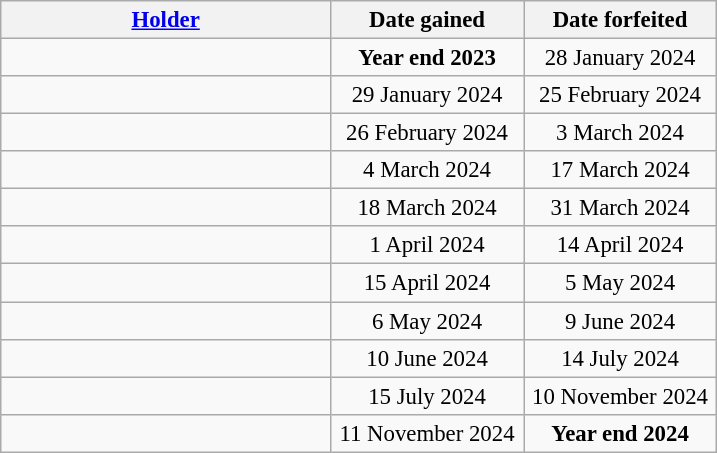<table class="wikitable nowrap" style="font-size:95%">
<tr>
<th style="width:14em;"><a href='#'>Holder</a></th>
<th style="width:8em;">Date gained</th>
<th style="width:8em;">Date forfeited</th>
</tr>
<tr>
<td></td>
<td style="text-align:center;"><strong>Year end 2023</strong></td>
<td style="text-align:center;">28 January 2024</td>
</tr>
<tr>
<td></td>
<td style="text-align:center;">29 January 2024</td>
<td style="text-align:center;">25 February 2024</td>
</tr>
<tr>
<td></td>
<td style="text-align:center;">26 February 2024</td>
<td style="text-align:center;">3 March 2024</td>
</tr>
<tr>
<td></td>
<td style="text-align:center;">4 March 2024</td>
<td style="text-align:center;">17 March 2024</td>
</tr>
<tr>
<td></td>
<td style="text-align:center;">18 March 2024</td>
<td style="text-align:center;">31 March 2024</td>
</tr>
<tr>
<td></td>
<td style="text-align:center;">1 April 2024</td>
<td style="text-align:center;">14 April 2024</td>
</tr>
<tr>
<td></td>
<td style="text-align:center;">15 April 2024</td>
<td style="text-align:center;">5 May 2024</td>
</tr>
<tr>
<td><br></td>
<td style="text-align:center;">6 May 2024</td>
<td style="text-align:center;">9 June 2024</td>
</tr>
<tr>
<td></td>
<td style="text-align:center;">10 June 2024</td>
<td style="text-align:center;">14 July 2024</td>
</tr>
<tr>
<td><br></td>
<td style="text-align:center;">15 July 2024</td>
<td style="text-align:center;">10 November 2024</td>
</tr>
<tr>
<td><br></td>
<td style="text-align:center;">11 November 2024</td>
<td style="text-align:center;"><strong>Year end 2024</strong></td>
</tr>
</table>
